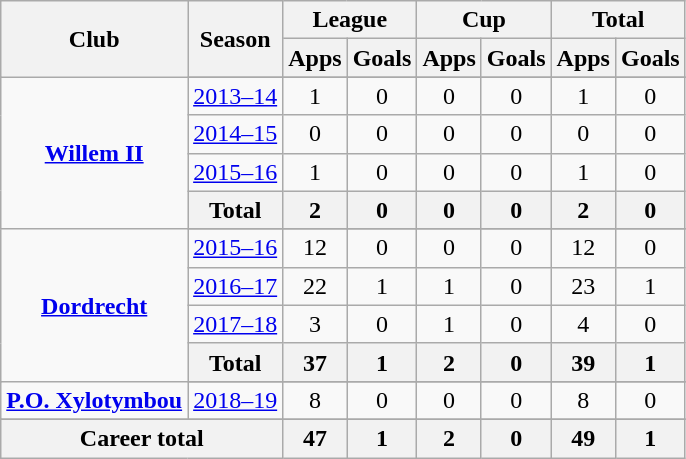<table class="wikitable" style="text-align:center;">
<tr>
<th rowspan="2">Club</th>
<th rowspan="2">Season</th>
<th colspan="2">League</th>
<th colspan="2">Cup</th>
<th colspan="2">Total</th>
</tr>
<tr>
<th>Apps</th>
<th>Goals</th>
<th>Apps</th>
<th>Goals</th>
<th>Apps</th>
<th>Goals</th>
</tr>
<tr ||-||-||-|->
<td rowspan="5" valign="center"><strong><a href='#'>Willem II</a></strong></td>
</tr>
<tr>
<td><a href='#'>2013–14</a></td>
<td>1</td>
<td>0</td>
<td>0</td>
<td>0</td>
<td>1</td>
<td>0</td>
</tr>
<tr>
<td><a href='#'>2014–15</a></td>
<td>0</td>
<td>0</td>
<td>0</td>
<td>0</td>
<td>0</td>
<td>0</td>
</tr>
<tr>
<td><a href='#'>2015–16</a></td>
<td>1</td>
<td>0</td>
<td>0</td>
<td>0</td>
<td>1</td>
<td>0</td>
</tr>
<tr>
<th>Total</th>
<th>2</th>
<th>0</th>
<th>0</th>
<th>0</th>
<th>2</th>
<th>0</th>
</tr>
<tr>
<td rowspan="5" valign="center"><strong><a href='#'>Dordrecht</a></strong></td>
</tr>
<tr>
<td><a href='#'>2015–16</a></td>
<td>12</td>
<td>0</td>
<td>0</td>
<td>0</td>
<td>12</td>
<td>0</td>
</tr>
<tr>
<td><a href='#'>2016–17</a></td>
<td>22</td>
<td>1</td>
<td>1</td>
<td>0</td>
<td>23</td>
<td>1</td>
</tr>
<tr>
<td><a href='#'>2017–18</a></td>
<td>3</td>
<td>0</td>
<td>1</td>
<td>0</td>
<td>4</td>
<td>0</td>
</tr>
<tr>
<th>Total</th>
<th>37</th>
<th>1</th>
<th>2</th>
<th>0</th>
<th>39</th>
<th>1</th>
</tr>
<tr>
<td rowspan="2" valign="center"><strong><a href='#'>P.O. Xylotymbou</a></strong></td>
</tr>
<tr>
<td><a href='#'>2018–19</a></td>
<td>8</td>
<td>0</td>
<td>0</td>
<td>0</td>
<td>8</td>
<td>0</td>
</tr>
<tr>
</tr>
<tr>
<th colspan=2>Career total</th>
<th>47</th>
<th>1</th>
<th>2</th>
<th>0</th>
<th>49</th>
<th>1</th>
</tr>
</table>
